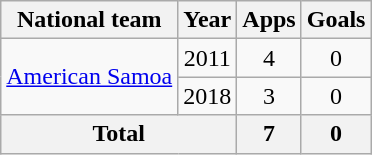<table class="wikitable" style="text-align:center">
<tr>
<th>National team</th>
<th>Year</th>
<th>Apps</th>
<th>Goals</th>
</tr>
<tr>
<td rowspan="2"><a href='#'>American Samoa</a></td>
<td>2011</td>
<td>4</td>
<td>0</td>
</tr>
<tr>
<td>2018</td>
<td>3</td>
<td>0</td>
</tr>
<tr>
<th colspan="2">Total</th>
<th>7</th>
<th>0</th>
</tr>
</table>
